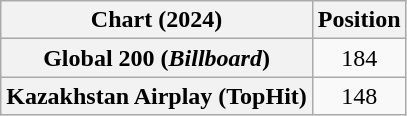<table class="wikitable plainrowheaders" style="text-align:center">
<tr>
<th scope="col">Chart (2024)</th>
<th scope="col">Position</th>
</tr>
<tr>
<th scope="row">Global 200 (<em>Billboard</em>)</th>
<td>184</td>
</tr>
<tr>
<th scope="row">Kazakhstan Airplay (TopHit)</th>
<td>148</td>
</tr>
</table>
